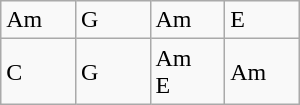<table class="wikitable" style="text-align:left; width:200px;">
<tr>
<td width=25%>Am</td>
<td width=25%>G</td>
<td width=25%>Am</td>
<td width=25%>E</td>
</tr>
<tr>
<td>C</td>
<td>G</td>
<td>Am E</td>
<td>Am</td>
</tr>
</table>
